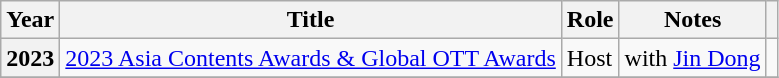<table class="wikitable sortable plainrowheaders">
<tr>
<th scope="col">Year</th>
<th scope="col">Title</th>
<th scope="col">Role</th>
<th scope="col">Notes</th>
<th scope="col" class="unsortable"></th>
</tr>
<tr>
<th scope="row">2023</th>
<td><a href='#'>2023 Asia Contents Awards & Global OTT Awards</a></td>
<td>Host</td>
<td>with <a href='#'>Jin Dong</a></td>
<td></td>
</tr>
<tr>
</tr>
</table>
